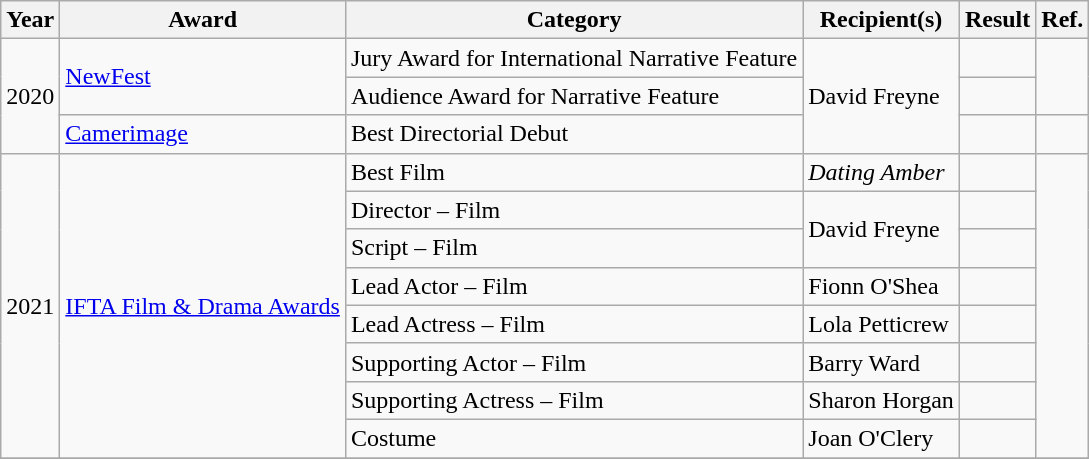<table class="wikitable">
<tr>
<th>Year</th>
<th>Award</th>
<th>Category</th>
<th>Recipient(s)</th>
<th>Result</th>
<th>Ref.</th>
</tr>
<tr>
<td rowspan="3">2020</td>
<td rowspan="2"><a href='#'>NewFest</a></td>
<td>Jury Award for International Narrative Feature</td>
<td rowspan="3">David Freyne</td>
<td></td>
<td rowspan="2"></td>
</tr>
<tr>
<td>Audience Award for Narrative Feature</td>
<td></td>
</tr>
<tr>
<td><a href='#'>Camerimage</a></td>
<td>Best Directorial Debut</td>
<td></td>
<td></td>
</tr>
<tr>
<td rowspan="8">2021</td>
<td rowspan="8"><a href='#'>IFTA Film & Drama Awards</a></td>
<td>Best Film</td>
<td><em>Dating Amber</em></td>
<td></td>
<td rowspan="8"></td>
</tr>
<tr>
<td>Director – Film</td>
<td rowspan="2">David Freyne</td>
<td></td>
</tr>
<tr>
<td>Script – Film</td>
<td></td>
</tr>
<tr>
<td>Lead Actor – Film</td>
<td>Fionn O'Shea</td>
<td></td>
</tr>
<tr>
<td>Lead Actress – Film</td>
<td>Lola Petticrew</td>
<td></td>
</tr>
<tr>
<td>Supporting Actor – Film</td>
<td>Barry Ward</td>
<td></td>
</tr>
<tr>
<td>Supporting Actress – Film</td>
<td>Sharon Horgan</td>
<td></td>
</tr>
<tr>
<td>Costume</td>
<td>Joan O'Clery</td>
<td></td>
</tr>
<tr>
</tr>
</table>
